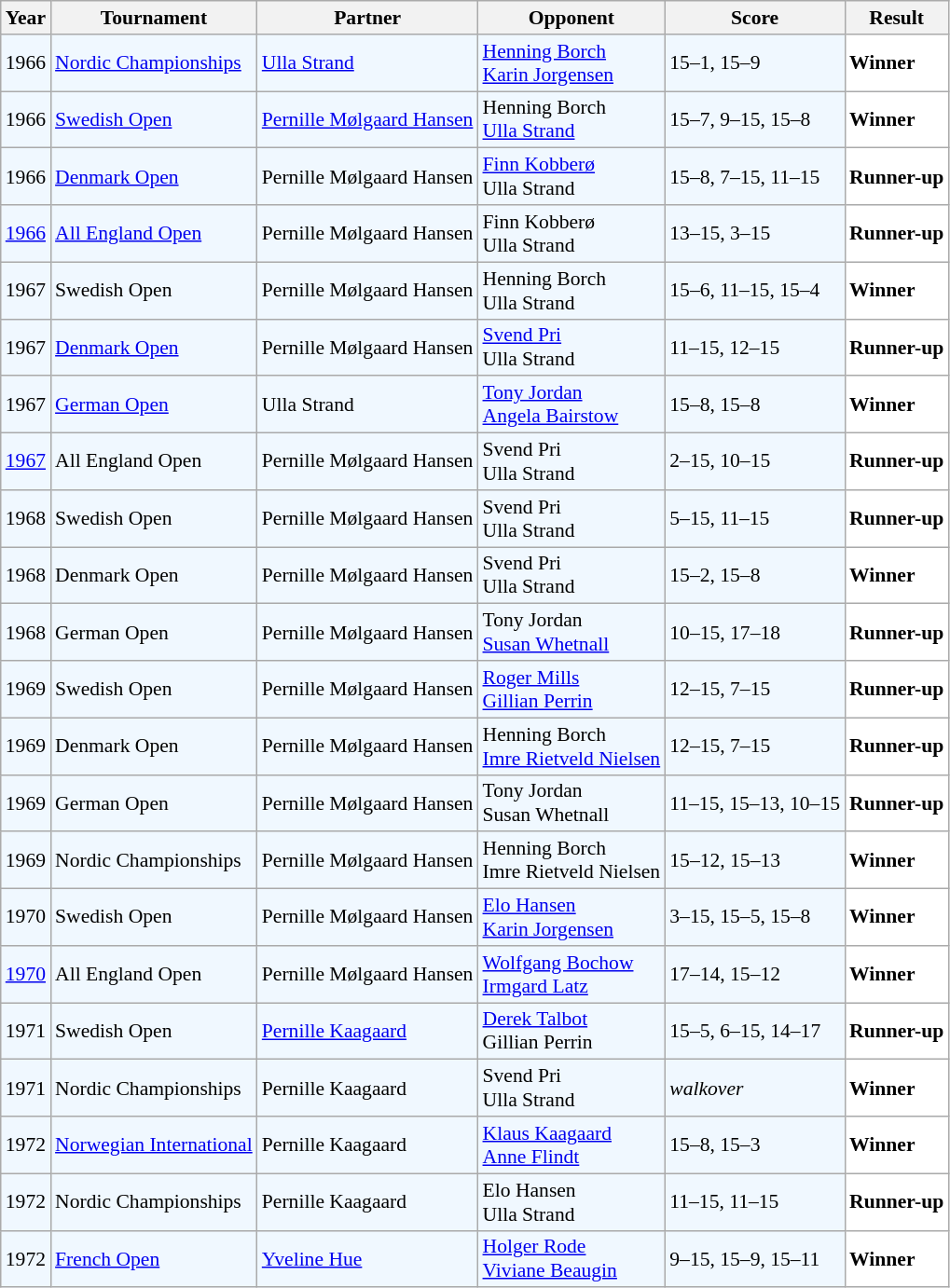<table class="sortable wikitable" style="font-size: 90%;">
<tr>
<th>Year</th>
<th>Tournament</th>
<th>Partner</th>
<th>Opponent</th>
<th>Score</th>
<th>Result</th>
</tr>
<tr style="background:#f0f8ff;">
<td align="center">1966</td>
<td><a href='#'>Nordic Championships</a></td>
<td> <a href='#'>Ulla Strand</a></td>
<td> <a href='#'>Henning Borch</a><br> <a href='#'>Karin Jorgensen</a></td>
<td align="left">15–1, 15–9</td>
<td style="text-align:left; background:white"> <strong>Winner</strong></td>
</tr>
<tr style="background:#f0f8ff;">
<td align="center">1966</td>
<td><a href='#'>Swedish Open</a></td>
<td> <a href='#'>Pernille Mølgaard Hansen</a></td>
<td> Henning Borch<br> <a href='#'>Ulla Strand</a></td>
<td align="left">15–7, 9–15, 15–8</td>
<td style="text-align:left; background:white"> <strong>Winner</strong></td>
</tr>
<tr style="background:#f0f8ff;">
<td align="center">1966</td>
<td><a href='#'>Denmark Open</a></td>
<td> Pernille Mølgaard Hansen</td>
<td> <a href='#'>Finn Kobberø</a><br> Ulla Strand</td>
<td align="left">15–8, 7–15, 11–15</td>
<td style="text-align:left; background:white"> <strong>Runner-up</strong></td>
</tr>
<tr style="background:#f0f8ff;">
<td align="center"><a href='#'>1966</a></td>
<td><a href='#'>All England Open</a></td>
<td> Pernille Mølgaard Hansen</td>
<td> Finn Kobberø<br> Ulla Strand</td>
<td align="left">13–15, 3–15</td>
<td style="text-align:left; background:white"> <strong>Runner-up</strong></td>
</tr>
<tr style="background:#f0f8ff;">
<td align="center">1967</td>
<td>Swedish Open</td>
<td> Pernille Mølgaard Hansen</td>
<td> Henning Borch<br> Ulla Strand</td>
<td align="left">15–6, 11–15, 15–4</td>
<td style="text-align:left; background:white"> <strong>Winner</strong></td>
</tr>
<tr style="background:#f0f8ff;">
<td align="center">1967</td>
<td><a href='#'>Denmark Open</a></td>
<td> Pernille Mølgaard Hansen</td>
<td> <a href='#'>Svend Pri</a><br> Ulla Strand</td>
<td align="left">11–15, 12–15</td>
<td style="text-align:left; background:white"> <strong>Runner-up</strong></td>
</tr>
<tr style="background:#f0f8ff;">
<td align="center">1967</td>
<td><a href='#'>German Open</a></td>
<td> Ulla Strand</td>
<td> <a href='#'>Tony Jordan</a><br> <a href='#'>Angela Bairstow</a></td>
<td align="left">15–8, 15–8</td>
<td style="text-align:left; background:white"> <strong>Winner</strong></td>
</tr>
<tr style="background:#f0f8ff;">
<td align="center"><a href='#'>1967</a></td>
<td>All England Open</td>
<td> Pernille Mølgaard Hansen</td>
<td> Svend Pri<br> Ulla Strand</td>
<td align="left">2–15, 10–15</td>
<td style="text-align:left; background:white"> <strong>Runner-up</strong></td>
</tr>
<tr style="background:#f0f8ff;">
<td align="center">1968</td>
<td>Swedish Open</td>
<td> Pernille Mølgaard Hansen</td>
<td> Svend Pri<br> Ulla Strand</td>
<td align="left">5–15, 11–15</td>
<td style="text-align:left; background:white"> <strong>Runner-up</strong></td>
</tr>
<tr style="background:#f0f8ff;">
<td align="center">1968</td>
<td>Denmark Open</td>
<td> Pernille Mølgaard Hansen</td>
<td> Svend Pri<br> Ulla Strand</td>
<td align="left">15–2, 15–8</td>
<td style="text-align:left; background:white"> <strong>Winner</strong></td>
</tr>
<tr style="background:#f0f8ff;">
<td align="center">1968</td>
<td>German Open</td>
<td> Pernille Mølgaard Hansen</td>
<td> Tony Jordan<br> <a href='#'>Susan Whetnall</a></td>
<td align="left">10–15, 17–18</td>
<td style="text-align:left; background:white"> <strong>Runner-up</strong></td>
</tr>
<tr style="background:#f0f8ff;">
<td align="center">1969</td>
<td>Swedish Open</td>
<td> Pernille Mølgaard Hansen</td>
<td> <a href='#'>Roger Mills</a><br> <a href='#'>Gillian Perrin</a></td>
<td align="left">12–15, 7–15</td>
<td style="text-align:left; background:white"> <strong>Runner-up</strong></td>
</tr>
<tr style="background:#f0f8ff;">
<td align="center">1969</td>
<td>Denmark Open</td>
<td> Pernille Mølgaard Hansen</td>
<td> Henning Borch<br> <a href='#'>Imre Rietveld Nielsen</a></td>
<td align="left">12–15, 7–15</td>
<td style="text-align:left; background:white"> <strong>Runner-up</strong></td>
</tr>
<tr style="background:#f0f8ff;">
<td align="center">1969</td>
<td>German Open</td>
<td> Pernille Mølgaard Hansen</td>
<td> Tony Jordan<br> Susan Whetnall</td>
<td align="left">11–15, 15–13, 10–15</td>
<td style="text-align:left; background:white"> <strong>Runner-up</strong></td>
</tr>
<tr style="background:#f0f8ff;">
<td align="center">1969</td>
<td>Nordic Championships</td>
<td> Pernille Mølgaard Hansen</td>
<td> Henning Borch<br> Imre Rietveld Nielsen</td>
<td align="left">15–12, 15–13</td>
<td style="text-align:left; background:white"> <strong>Winner</strong></td>
</tr>
<tr style="background:#f0f8ff;">
<td align="center">1970</td>
<td>Swedish Open</td>
<td> Pernille Mølgaard Hansen</td>
<td> <a href='#'>Elo Hansen</a><br> <a href='#'>Karin Jorgensen</a></td>
<td align="left">3–15, 15–5, 15–8</td>
<td style="text-align:left; background:white"> <strong>Winner</strong></td>
</tr>
<tr style="background:#f0f8ff;">
<td align="center"><a href='#'>1970</a></td>
<td>All England Open</td>
<td> Pernille Mølgaard Hansen</td>
<td> <a href='#'>Wolfgang Bochow</a><br> <a href='#'>Irmgard Latz</a></td>
<td align="left">17–14, 15–12</td>
<td style="text-align:left; background:white"> <strong>Winner</strong></td>
</tr>
<tr style="background:#f0f8ff;">
<td align="center">1971</td>
<td>Swedish Open</td>
<td> <a href='#'>Pernille Kaagaard</a></td>
<td> <a href='#'>Derek Talbot</a><br> Gillian Perrin</td>
<td align="left">15–5, 6–15, 14–17</td>
<td style="text-align:left; background:white"> <strong>Runner-up</strong></td>
</tr>
<tr style="background:#f0f8ff;">
<td align="center">1971</td>
<td>Nordic Championships</td>
<td> Pernille Kaagaard</td>
<td> Svend Pri<br> Ulla Strand</td>
<td align="left"><em>walkover</em></td>
<td style="text-align:left; background:white"> <strong>Winner</strong></td>
</tr>
<tr style="background:#f0f8ff;">
<td align="center">1972</td>
<td><a href='#'>Norwegian International</a></td>
<td> Pernille Kaagaard</td>
<td> <a href='#'>Klaus Kaagaard</a><br> <a href='#'>Anne Flindt</a></td>
<td align="left">15–8, 15–3</td>
<td style="text-align:left; background:white"> <strong>Winner</strong></td>
</tr>
<tr style="background:#f0f8ff;">
<td align="center">1972</td>
<td>Nordic Championships</td>
<td> Pernille Kaagaard</td>
<td> Elo Hansen<br> Ulla Strand</td>
<td align="left">11–15, 11–15</td>
<td style="text-align:left; background:white"> <strong>Runner-up</strong></td>
</tr>
<tr style="background:#f0f8ff;">
<td align="center">1972</td>
<td><a href='#'>French Open</a></td>
<td> <a href='#'>Yveline Hue</a></td>
<td> <a href='#'>Holger Rode</a><br> <a href='#'>Viviane Beaugin</a></td>
<td align="left">9–15, 15–9, 15–11</td>
<td style="text-align:left; background:white"> <strong>Winner</strong></td>
</tr>
</table>
